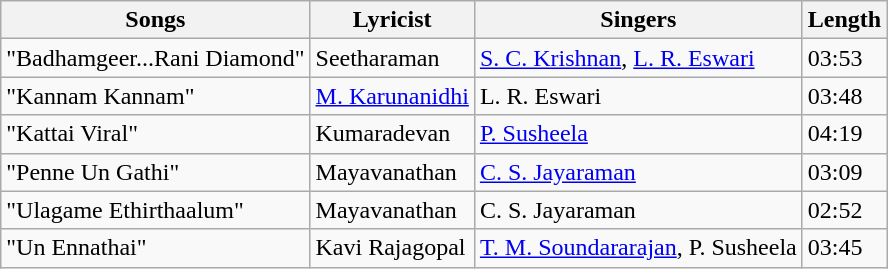<table class="wikitable">
<tr>
<th>Songs</th>
<th>Lyricist</th>
<th>Singers</th>
<th>Length</th>
</tr>
<tr>
<td>"Badhamgeer...Rani Diamond"</td>
<td>Seetharaman</td>
<td><a href='#'>S. C. Krishnan</a>, <a href='#'>L. R. Eswari</a></td>
<td>03:53</td>
</tr>
<tr>
<td>"Kannam Kannam"</td>
<td><a href='#'>M. Karunanidhi</a></td>
<td>L. R. Eswari</td>
<td>03:48</td>
</tr>
<tr>
<td>"Kattai Viral"</td>
<td>Kumaradevan</td>
<td><a href='#'>P. Susheela</a></td>
<td>04:19</td>
</tr>
<tr>
<td>"Penne Un Gathi"</td>
<td>Mayavanathan</td>
<td><a href='#'>C. S. Jayaraman</a></td>
<td>03:09</td>
</tr>
<tr>
<td>"Ulagame Ethirthaalum"</td>
<td>Mayavanathan</td>
<td>C. S. Jayaraman</td>
<td>02:52</td>
</tr>
<tr>
<td>"Un Ennathai"</td>
<td>Kavi Rajagopal</td>
<td><a href='#'>T. M. Soundararajan</a>, P. Susheela</td>
<td>03:45</td>
</tr>
</table>
